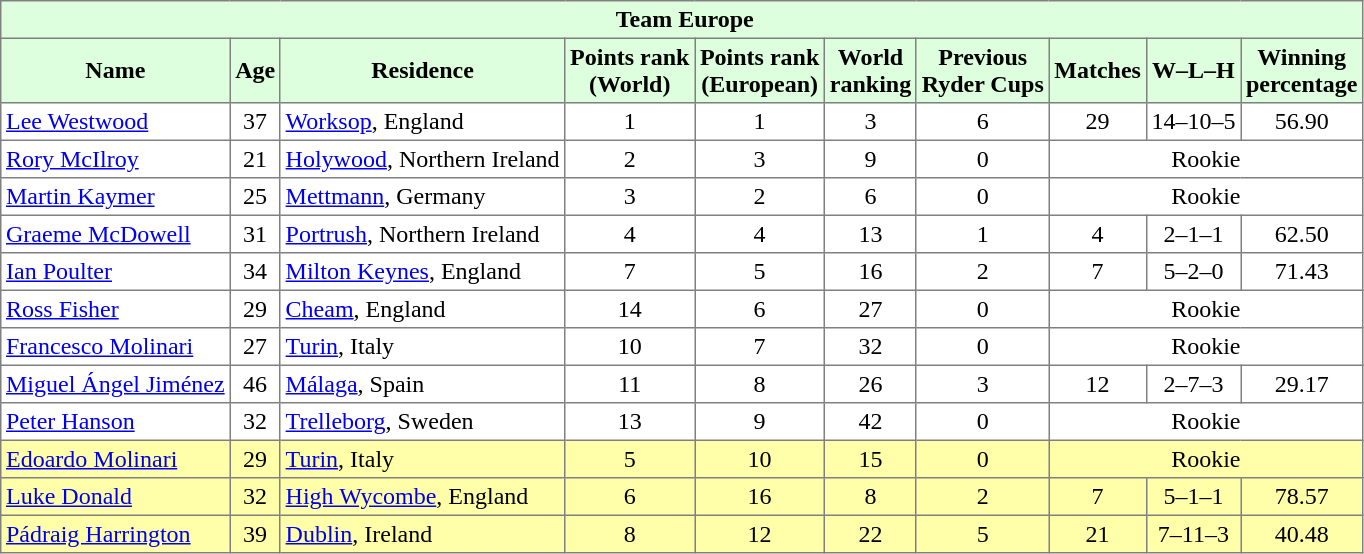<table border="1" cellpadding="3" style="border-collapse: collapse;text-align:center">
<tr style="background:#dfd;">
<td colspan="10"> <strong>Team Europe</strong></td>
</tr>
<tr style="background:#dfd;">
<th>Name</th>
<th>Age</th>
<th>Residence</th>
<th>Points rank<br>(World)</th>
<th>Points rank<br>(European)</th>
<th>World<br>ranking</th>
<th>Previous<br>Ryder Cups</th>
<th>Matches</th>
<th>W–L–H</th>
<th>Winning<br>percentage</th>
</tr>
<tr>
<td align=left> <a href='#'>Lee Westwood</a></td>
<td>37</td>
<td align=left><a href='#'>Worksop</a>, England</td>
<td>1</td>
<td>1</td>
<td>3</td>
<td>6</td>
<td>29</td>
<td>14–10–5</td>
<td>56.90</td>
</tr>
<tr>
<td align=left> <a href='#'>Rory McIlroy</a></td>
<td>21</td>
<td align=left><a href='#'>Holywood</a>, Northern Ireland</td>
<td>2</td>
<td>3</td>
<td>9</td>
<td>0</td>
<td colspan="3">Rookie</td>
</tr>
<tr>
<td align=left> <a href='#'>Martin Kaymer</a></td>
<td>25</td>
<td align=left><a href='#'>Mettmann</a>, Germany</td>
<td>3</td>
<td>2</td>
<td>6</td>
<td>0</td>
<td colspan="3">Rookie</td>
</tr>
<tr>
<td align=left> <a href='#'>Graeme McDowell</a></td>
<td>31</td>
<td align=left><a href='#'>Portrush</a>, Northern Ireland</td>
<td>4</td>
<td>4</td>
<td>13</td>
<td>1</td>
<td>4</td>
<td>2–1–1</td>
<td>62.50</td>
</tr>
<tr>
<td align=left> <a href='#'>Ian Poulter</a></td>
<td>34</td>
<td align=left><a href='#'>Milton Keynes</a>, England</td>
<td>7</td>
<td>5</td>
<td>16</td>
<td>2</td>
<td>7</td>
<td>5–2–0</td>
<td>71.43</td>
</tr>
<tr>
<td align=left> <a href='#'>Ross Fisher</a></td>
<td>29</td>
<td align=left><a href='#'>Cheam</a>, England</td>
<td>14</td>
<td>6</td>
<td>27</td>
<td>0</td>
<td colspan="3">Rookie</td>
</tr>
<tr>
<td align=left> <a href='#'>Francesco Molinari</a></td>
<td>27</td>
<td align=left><a href='#'>Turin</a>, Italy</td>
<td>10</td>
<td>7</td>
<td>32</td>
<td>0</td>
<td colspan="3">Rookie</td>
</tr>
<tr>
<td align=left> <a href='#'>Miguel Ángel Jiménez</a></td>
<td>46</td>
<td align=left><a href='#'>Málaga</a>, Spain</td>
<td>11</td>
<td>8</td>
<td>26</td>
<td>3</td>
<td>12</td>
<td>2–7–3</td>
<td>29.17</td>
</tr>
<tr>
<td align=left> <a href='#'>Peter Hanson</a></td>
<td>32</td>
<td align=left><a href='#'>Trelleborg</a>, Sweden</td>
<td>13</td>
<td>9</td>
<td>42</td>
<td>0</td>
<td colspan="3">Rookie</td>
</tr>
<tr style="background:#ffa;">
<td align=left> <a href='#'>Edoardo Molinari</a></td>
<td>29</td>
<td align=left><a href='#'>Turin</a>, Italy</td>
<td>5</td>
<td>10</td>
<td>15</td>
<td>0</td>
<td colspan="3">Rookie</td>
</tr>
<tr style="background:#ffa;">
<td align=left> <a href='#'>Luke Donald</a></td>
<td>32</td>
<td align=left><a href='#'>High Wycombe</a>, England</td>
<td>6</td>
<td>16</td>
<td>8</td>
<td>2</td>
<td>7</td>
<td>5–1–1</td>
<td>78.57</td>
</tr>
<tr style="background:#ffa;">
<td align=left> <a href='#'>Pádraig Harrington</a></td>
<td>39</td>
<td align=left><a href='#'>Dublin</a>, Ireland</td>
<td>8</td>
<td>12</td>
<td>22</td>
<td>5</td>
<td>21</td>
<td>7–11–3</td>
<td>40.48</td>
</tr>
</table>
